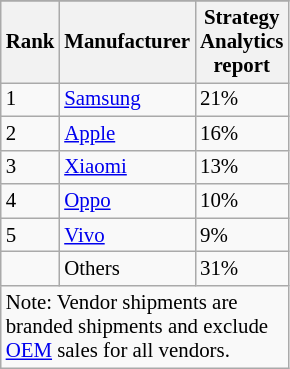<table class="wikitable floatright" style="font-size: 87%;">
<tr>
</tr>
<tr>
<th>Rank</th>
<th>Manufacturer</th>
<th>Strategy<br> Analytics<br> report</th>
</tr>
<tr>
<td>1</td>
<td><a href='#'>Samsung</a></td>
<td>21%</td>
</tr>
<tr>
<td>2</td>
<td><a href='#'>Apple</a></td>
<td>16%</td>
</tr>
<tr>
<td>3</td>
<td><a href='#'>Xiaomi</a></td>
<td>13%</td>
</tr>
<tr>
<td>4</td>
<td><a href='#'>Oppo</a></td>
<td>10%</td>
</tr>
<tr>
<td>5</td>
<td><a href='#'>Vivo</a></td>
<td>9%</td>
</tr>
<tr>
<td></td>
<td>Others</td>
<td>31%</td>
</tr>
<tr>
<td colspan=5>Note: Vendor shipments are<br> branded shipments and exclude<br> <a href='#'>OEM</a> sales for all vendors.</td>
</tr>
</table>
